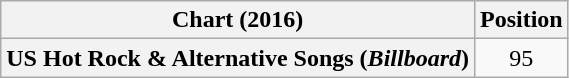<table class="wikitable sortable plainrowheaders" style="text-align:center">
<tr>
<th scope="col">Chart (2016)</th>
<th scope="col">Position</th>
</tr>
<tr>
<th scope="row">US Hot Rock & Alternative Songs (<em>Billboard</em>)</th>
<td>95</td>
</tr>
</table>
